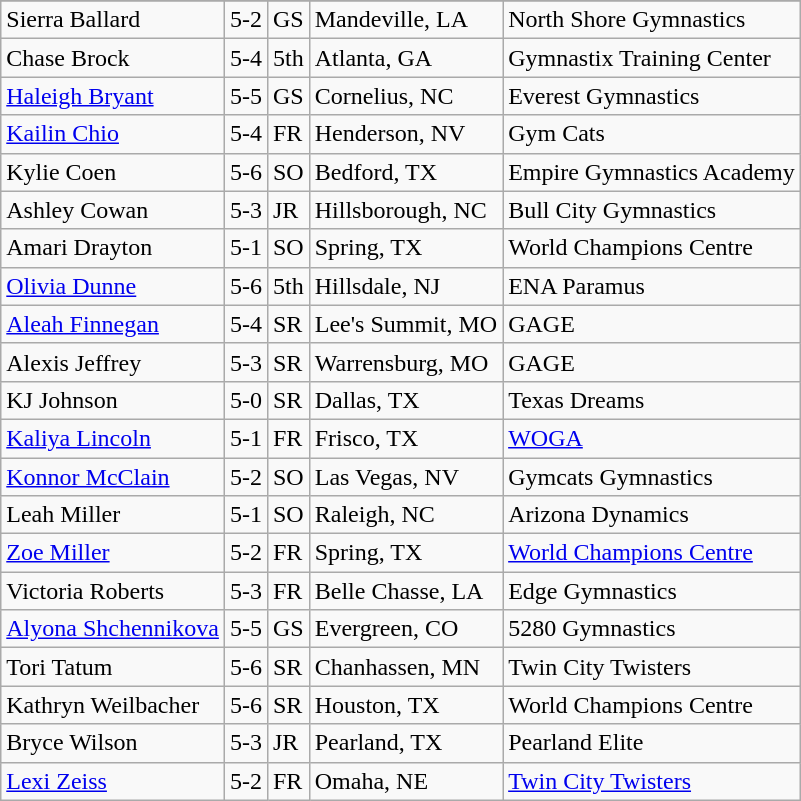<table class="wikitable">
<tr>
</tr>
<tr>
<td>Sierra Ballard</td>
<td>5-2</td>
<td>GS</td>
<td>Mandeville, LA</td>
<td>North Shore Gymnastics</td>
</tr>
<tr>
<td>Chase Brock</td>
<td>5-4</td>
<td>5th</td>
<td>Atlanta, GA</td>
<td>Gymnastix Training Center</td>
</tr>
<tr>
<td><a href='#'>Haleigh Bryant</a></td>
<td>5-5</td>
<td>GS</td>
<td>Cornelius, NC</td>
<td>Everest Gymnastics</td>
</tr>
<tr>
<td><a href='#'>Kailin Chio</a></td>
<td>5-4</td>
<td>FR</td>
<td>Henderson, NV</td>
<td>Gym Cats</td>
</tr>
<tr>
<td>Kylie Coen</td>
<td>5-6</td>
<td>SO</td>
<td>Bedford, TX</td>
<td>Empire Gymnastics Academy</td>
</tr>
<tr>
<td>Ashley Cowan</td>
<td>5-3</td>
<td>JR</td>
<td>Hillsborough, NC</td>
<td>Bull City Gymnastics</td>
</tr>
<tr>
<td>Amari Drayton</td>
<td>5-1</td>
<td>SO</td>
<td>Spring, TX</td>
<td>World Champions Centre</td>
</tr>
<tr>
<td><a href='#'>Olivia Dunne</a></td>
<td>5-6</td>
<td>5th</td>
<td>Hillsdale, NJ</td>
<td>ENA Paramus</td>
</tr>
<tr>
<td><a href='#'>Aleah Finnegan</a></td>
<td>5-4</td>
<td>SR</td>
<td>Lee's Summit, MO</td>
<td>GAGE</td>
</tr>
<tr>
<td>Alexis Jeffrey</td>
<td>5-3</td>
<td>SR</td>
<td>Warrensburg, MO</td>
<td>GAGE</td>
</tr>
<tr>
<td>KJ Johnson</td>
<td>5-0</td>
<td>SR</td>
<td>Dallas, TX</td>
<td>Texas Dreams</td>
</tr>
<tr>
<td><a href='#'>Kaliya Lincoln</a></td>
<td>5-1</td>
<td>FR</td>
<td>Frisco, TX</td>
<td><a href='#'>WOGA</a></td>
</tr>
<tr>
<td><a href='#'>Konnor McClain</a></td>
<td>5-2</td>
<td>SO</td>
<td>Las Vegas, NV</td>
<td>Gymcats Gymnastics</td>
</tr>
<tr>
<td>Leah Miller</td>
<td>5-1</td>
<td>SO</td>
<td>Raleigh, NC</td>
<td>Arizona Dynamics</td>
</tr>
<tr>
<td><a href='#'>Zoe Miller</a></td>
<td>5-2</td>
<td>FR</td>
<td>Spring, TX</td>
<td><a href='#'>World Champions Centre</a></td>
</tr>
<tr>
<td>Victoria Roberts</td>
<td>5-3</td>
<td>FR</td>
<td>Belle Chasse, LA</td>
<td>Edge Gymnastics</td>
</tr>
<tr>
<td><a href='#'>Alyona Shchennikova</a></td>
<td>5-5</td>
<td>GS</td>
<td>Evergreen, CO</td>
<td>5280 Gymnastics</td>
</tr>
<tr>
<td>Tori Tatum</td>
<td>5-6</td>
<td>SR</td>
<td>Chanhassen, MN</td>
<td>Twin City Twisters</td>
</tr>
<tr>
<td>Kathryn Weilbacher</td>
<td>5-6</td>
<td>SR</td>
<td>Houston, TX</td>
<td>World Champions Centre</td>
</tr>
<tr>
<td>Bryce Wilson</td>
<td>5-3</td>
<td>JR</td>
<td>Pearland, TX</td>
<td>Pearland Elite</td>
</tr>
<tr>
<td><a href='#'>Lexi Zeiss</a></td>
<td>5-2</td>
<td>FR</td>
<td>Omaha, NE</td>
<td><a href='#'>Twin City Twisters</a></td>
</tr>
</table>
